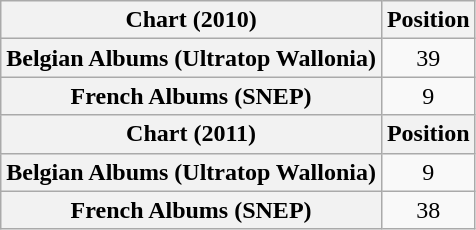<table class="wikitable sortable plainrowheaders" style="text-align:center">
<tr>
<th scope="col">Chart (2010)</th>
<th scope="col">Position</th>
</tr>
<tr>
<th scope="row">Belgian Albums (Ultratop Wallonia)</th>
<td>39</td>
</tr>
<tr>
<th scope="row">French Albums (SNEP)</th>
<td>9</td>
</tr>
<tr>
<th scope="col">Chart (2011)</th>
<th scope="col">Position</th>
</tr>
<tr>
<th scope="row">Belgian Albums (Ultratop Wallonia)</th>
<td>9</td>
</tr>
<tr>
<th scope="row">French Albums (SNEP)</th>
<td>38</td>
</tr>
</table>
